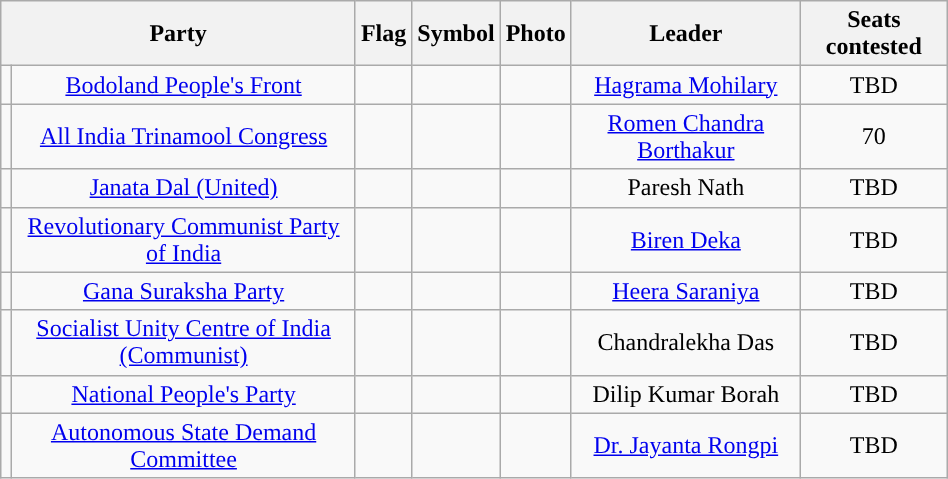<table class="wikitable" width="50%" style="text-align:center;">
<tr>
<th colspan="2">Party</th>
<th>Flag</th>
<th>Symbol</th>
<th>Photo</th>
<th>Leader</th>
<th>Seats contested</th>
</tr>
<tr>
<td></td>
<td><a href='#'>Bodoland People's Front</a></td>
<td></td>
<td></td>
<td></td>
<td><a href='#'>Hagrama Mohilary</a></td>
<td>TBD</td>
</tr>
<tr>
<td></td>
<td><a href='#'>All India Trinamool Congress</a></td>
<td></td>
<td></td>
<td></td>
<td><a href='#'>Romen Chandra Borthakur</a></td>
<td>70</td>
</tr>
<tr>
<td></td>
<td><a href='#'>Janata Dal (United)</a></td>
<td></td>
<td></td>
<td></td>
<td>Paresh Nath</td>
<td>TBD</td>
</tr>
<tr>
<td></td>
<td><a href='#'>Revolutionary Communist Party of India</a></td>
<td></td>
<td></td>
<td></td>
<td><a href='#'>Biren Deka</a></td>
<td>TBD</td>
</tr>
<tr>
<td></td>
<td><a href='#'>Gana Suraksha Party</a></td>
<td></td>
<td></td>
<td></td>
<td><a href='#'>Heera Saraniya</a></td>
<td>TBD</td>
</tr>
<tr>
<td></td>
<td><a href='#'>Socialist Unity Centre of India (Communist)</a></td>
<td></td>
<td></td>
<td></td>
<td>Chandralekha Das</td>
<td>TBD</td>
</tr>
<tr>
<td></td>
<td><a href='#'>National People's Party</a></td>
<td></td>
<td></td>
<td></td>
<td>Dilip Kumar Borah</td>
<td>TBD</td>
</tr>
<tr>
<td></td>
<td><a href='#'>Autonomous State Demand Committee</a></td>
<td></td>
<td></td>
<td></td>
<td><a href='#'>Dr. Jayanta Rongpi</a></td>
<td>TBD</td>
</tr>
</table>
